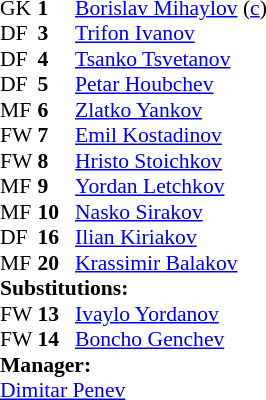<table style="font-size: 90%" cellspacing="0" cellpadding="0">
<tr>
<th width="25"></th>
<th width="25"></th>
</tr>
<tr>
<td>GK</td>
<td><strong>1</strong></td>
<td><a href='#'>Borislav Mihaylov</a> (<a href='#'>c</a>)</td>
<td></td>
</tr>
<tr>
<td>DF</td>
<td><strong>3</strong></td>
<td><a href='#'>Trifon Ivanov</a></td>
<td></td>
</tr>
<tr>
<td>DF</td>
<td><strong>4</strong></td>
<td><a href='#'>Tsanko Tsvetanov</a></td>
</tr>
<tr>
<td>DF</td>
<td><strong>5</strong></td>
<td><a href='#'>Petar Houbchev</a></td>
</tr>
<tr>
<td>MF</td>
<td><strong>6</strong></td>
<td><a href='#'>Zlatko Yankov</a></td>
</tr>
<tr>
<td>FW</td>
<td><strong>7</strong></td>
<td><a href='#'>Emil Kostadinov</a></td>
<td></td>
<td></td>
</tr>
<tr>
<td>FW</td>
<td><strong>8</strong></td>
<td><a href='#'>Hristo Stoichkov</a></td>
<td></td>
<td></td>
</tr>
<tr>
<td>MF</td>
<td><strong>9</strong></td>
<td><a href='#'>Yordan Letchkov</a></td>
</tr>
<tr>
<td>MF</td>
<td><strong>10</strong></td>
<td><a href='#'>Nasko Sirakov</a></td>
</tr>
<tr>
<td>DF</td>
<td><strong>16</strong></td>
<td><a href='#'>Ilian Kiriakov</a></td>
</tr>
<tr>
<td>MF</td>
<td><strong>20</strong></td>
<td><a href='#'>Krassimir Balakov</a></td>
</tr>
<tr>
<td colspan=3><strong>Substitutions:</strong></td>
</tr>
<tr>
<td>FW</td>
<td><strong>13</strong></td>
<td><a href='#'>Ivaylo Yordanov</a></td>
<td></td>
<td></td>
</tr>
<tr>
<td>FW</td>
<td><strong>14</strong></td>
<td><a href='#'>Boncho Genchev</a></td>
<td></td>
<td></td>
</tr>
<tr>
<td colspan=3><strong>Manager:</strong></td>
</tr>
<tr>
<td colspan="4"><a href='#'>Dimitar Penev</a></td>
</tr>
</table>
